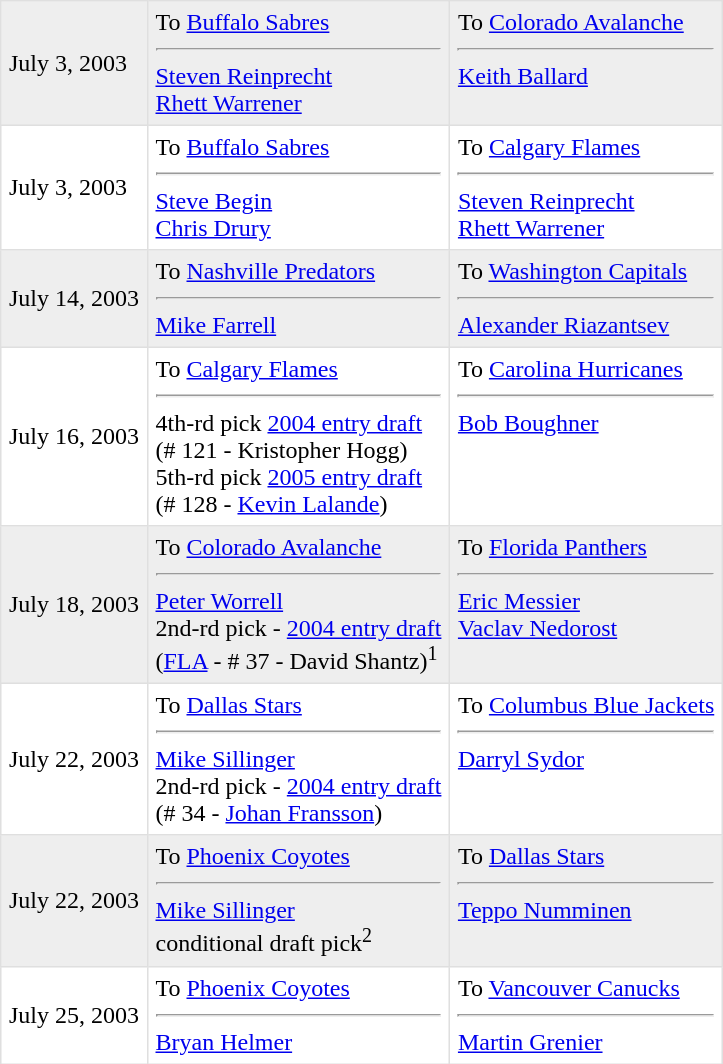<table border=1 style="border-collapse:collapse" bordercolor="#DFDFDF"  cellpadding="5">
<tr bgcolor="#eeeeee">
<td>July 3, 2003</td>
<td valign="top">To <a href='#'>Buffalo Sabres</a><hr><a href='#'>Steven Reinprecht</a><br><a href='#'>Rhett Warrener</a></td>
<td valign="top">To <a href='#'>Colorado Avalanche</a><hr><a href='#'>Keith Ballard</a></td>
</tr>
<tr>
<td>July 3, 2003</td>
<td valign="top">To <a href='#'>Buffalo Sabres</a><hr><a href='#'>Steve Begin</a><br><a href='#'>Chris Drury</a></td>
<td valign="top">To <a href='#'>Calgary Flames</a><hr><a href='#'>Steven Reinprecht</a><br><a href='#'>Rhett Warrener</a></td>
</tr>
<tr bgcolor="#eeeeee">
<td>July 14, 2003</td>
<td valign="top">To <a href='#'>Nashville Predators</a><hr><a href='#'> Mike Farrell</a></td>
<td valign="top">To <a href='#'>Washington Capitals</a><hr><a href='#'> Alexander Riazantsev</a></td>
</tr>
<tr>
<td>July 16, 2003</td>
<td valign="top">To <a href='#'>Calgary Flames</a><hr>4th-rd pick <a href='#'>2004 entry draft</a><br>(# 121 - Kristopher Hogg)<br>5th-rd pick <a href='#'>2005 entry draft</a><br>(# 128 - <a href='#'>Kevin Lalande</a>)</td>
<td valign="top">To <a href='#'>Carolina Hurricanes</a><hr><a href='#'>Bob Boughner</a></td>
</tr>
<tr bgcolor="eeeeee">
<td>July 18, 2003</td>
<td valign="top">To <a href='#'>Colorado Avalanche</a><hr><a href='#'>Peter Worrell</a><br>2nd-rd pick - <a href='#'>2004 entry draft</a><br>(<a href='#'>FLA</a> - # 37 - David Shantz)<sup>1</sup></td>
<td valign="top">To <a href='#'>Florida Panthers</a><hr><a href='#'>Eric Messier</a><br><a href='#'>Vaclav Nedorost</a></td>
</tr>
<tr>
<td>July 22, 2003</td>
<td valign="top">To <a href='#'>Dallas Stars</a><hr><a href='#'>Mike Sillinger</a><br>2nd-rd pick - <a href='#'>2004 entry draft</a><br>(# 34 - <a href='#'>Johan Fransson</a>)</td>
<td valign="top">To <a href='#'>Columbus Blue Jackets</a><hr><a href='#'>Darryl Sydor</a></td>
</tr>
<tr bgcolor="eeeeee">
<td>July 22, 2003</td>
<td valign="top">To <a href='#'>Phoenix Coyotes</a><hr><a href='#'>Mike Sillinger</a><br>conditional draft pick<sup>2</sup></td>
<td valign="top">To <a href='#'>Dallas Stars</a><hr><a href='#'>Teppo Numminen</a></td>
</tr>
<tr>
<td>July 25, 2003</td>
<td valign="top">To <a href='#'>Phoenix Coyotes</a><hr><a href='#'>Bryan Helmer</a></td>
<td valign="top">To <a href='#'>Vancouver Canucks</a><hr><a href='#'>Martin Grenier</a></td>
</tr>
</table>
